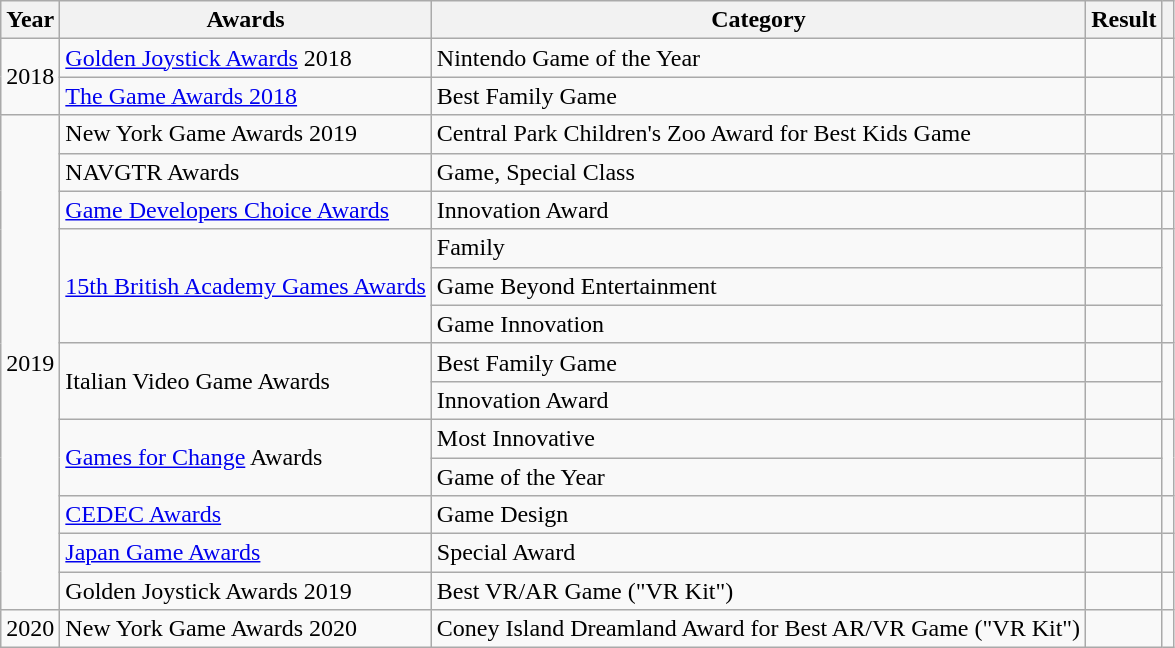<table class="wikitable">
<tr>
<th>Year</th>
<th>Awards</th>
<th>Category</th>
<th>Result</th>
<th></th>
</tr>
<tr>
<td rowspan="2">2018</td>
<td><a href='#'>Golden Joystick Awards</a> 2018</td>
<td>Nintendo Game of the Year</td>
<td></td>
<td></td>
</tr>
<tr>
<td><a href='#'>The Game Awards 2018</a></td>
<td>Best Family Game</td>
<td></td>
<td></td>
</tr>
<tr>
<td rowspan="13">2019</td>
<td>New York Game Awards 2019</td>
<td>Central Park Children's Zoo Award for Best Kids Game</td>
<td></td>
<td></td>
</tr>
<tr>
<td>NAVGTR Awards</td>
<td>Game, Special Class</td>
<td></td>
<td></td>
</tr>
<tr>
<td><a href='#'>Game Developers Choice Awards</a></td>
<td>Innovation Award</td>
<td></td>
<td></td>
</tr>
<tr>
<td rowspan="3"><a href='#'>15th British Academy Games Awards</a></td>
<td>Family</td>
<td></td>
<td rowspan="3"></td>
</tr>
<tr>
<td>Game Beyond Entertainment</td>
<td></td>
</tr>
<tr>
<td>Game Innovation</td>
<td></td>
</tr>
<tr>
<td rowspan="2">Italian Video Game Awards</td>
<td>Best Family Game</td>
<td></td>
<td rowspan="2"></td>
</tr>
<tr>
<td>Innovation Award</td>
<td></td>
</tr>
<tr>
<td rowspan="2"><a href='#'>Games for Change</a> Awards</td>
<td>Most Innovative</td>
<td></td>
<td rowspan="2"></td>
</tr>
<tr>
<td>Game of the Year</td>
<td></td>
</tr>
<tr>
<td><a href='#'>CEDEC Awards</a></td>
<td>Game Design</td>
<td></td>
<td></td>
</tr>
<tr>
<td><a href='#'>Japan Game Awards</a></td>
<td>Special Award</td>
<td></td>
<td></td>
</tr>
<tr>
<td>Golden Joystick Awards 2019</td>
<td>Best VR/AR Game ("VR Kit")</td>
<td></td>
<td></td>
</tr>
<tr>
<td>2020</td>
<td>New York Game Awards 2020</td>
<td>Coney Island Dreamland Award for Best AR/VR Game ("VR Kit")</td>
<td></td>
<td></td>
</tr>
</table>
